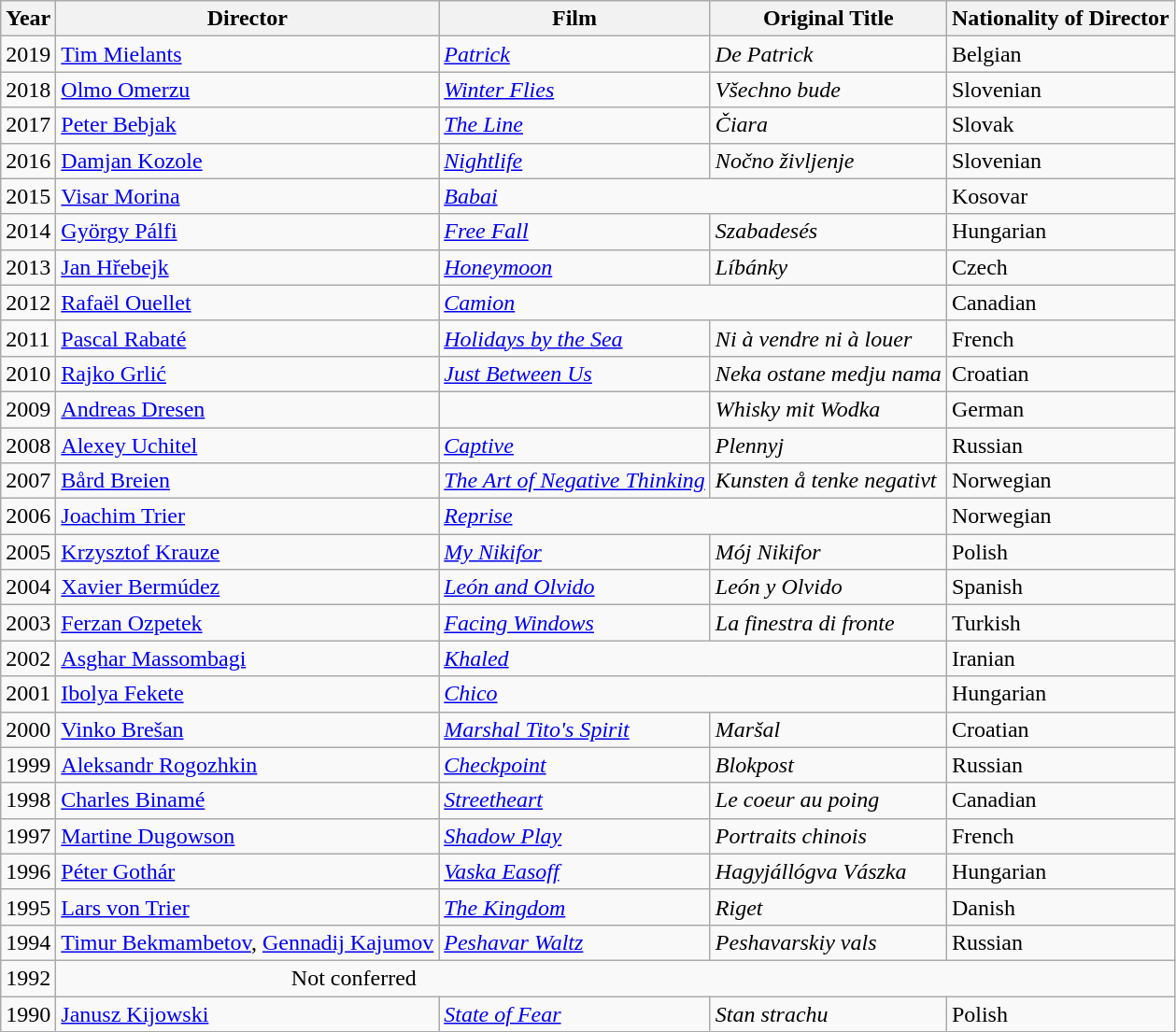<table class="wikitable sortable">
<tr>
<th>Year</th>
<th>Director</th>
<th>Film</th>
<th>Original Title</th>
<th>Nationality of Director</th>
</tr>
<tr>
<td>2019</td>
<td data-sort-value="Omerzu"><a href='#'>Tim Mielants</a></td>
<td><em><a href='#'>Patrick</a></em></td>
<td><em>De Patrick</em></td>
<td>Belgian</td>
</tr>
<tr>
<td>2018</td>
<td data-sort-value="Omerzu"><a href='#'>Olmo Omerzu</a></td>
<td><em><a href='#'>Winter Flies</a></em></td>
<td><em>Všechno bude</em></td>
<td>Slovenian</td>
</tr>
<tr>
<td>2017</td>
<td data-sort-value="Bebjak"><a href='#'>Peter Bebjak</a></td>
<td><em><a href='#'>The Line</a></em></td>
<td><em>Čiara</em></td>
<td>Slovak</td>
</tr>
<tr>
<td>2016</td>
<td data-sort-value="Kozole"><a href='#'>Damjan Kozole</a></td>
<td><em><a href='#'>Nightlife</a></em></td>
<td><em>Nočno življenje</em></td>
<td>Slovenian</td>
</tr>
<tr>
<td>2015</td>
<td data-sort-value="Morina"><a href='#'>Visar Morina</a></td>
<td colspan=2><em><a href='#'>Babai</a></em></td>
<td>Kosovar</td>
</tr>
<tr>
<td>2014</td>
<td data-sort-value="Palfi"><a href='#'>György Pálfi</a></td>
<td><em><a href='#'>Free Fall</a></em></td>
<td><em>Szabadesés</em></td>
<td>Hungarian</td>
</tr>
<tr>
<td>2013</td>
<td data-sort-value="Hrebejk"><a href='#'>Jan Hřebejk</a></td>
<td><em><a href='#'>Honeymoon</a></em></td>
<td><em>Líbánky</em></td>
<td>Czech</td>
</tr>
<tr>
<td>2012</td>
<td data-sort-value="Ouellet"><a href='#'>Rafaël Ouellet</a></td>
<td colspan=2><em><a href='#'>Camion</a></em></td>
<td>Canadian</td>
</tr>
<tr>
<td>2011</td>
<td data-sort-value="Rabate"><a href='#'>Pascal Rabaté</a></td>
<td><em><a href='#'>Holidays by the Sea</a></em></td>
<td><em>Ni à vendre ni à louer</em></td>
<td>French</td>
</tr>
<tr>
<td>2010</td>
<td data-sort-value="Grlic"><a href='#'>Rajko Grlić</a></td>
<td><em><a href='#'>Just Between Us</a></em></td>
<td><em>Neka ostane medju nama</em></td>
<td>Croatian</td>
</tr>
<tr>
<td>2009</td>
<td data-sort-value="Dresen"><a href='#'>Andreas Dresen</a></td>
<td><em></em></td>
<td><em>Whisky mit Wodka</em></td>
<td>German</td>
</tr>
<tr>
<td>2008</td>
<td data-sort-value="Uchitel"><a href='#'>Alexey Uchitel</a></td>
<td><em><a href='#'>Captive</a></em></td>
<td><em>Plennyj</em></td>
<td>Russian</td>
</tr>
<tr>
<td>2007</td>
<td data-sort-value="Breien"><a href='#'>Bård Breien</a></td>
<td><em><a href='#'>The Art of Negative Thinking</a></em></td>
<td><em>Kunsten å tenke negativt</em></td>
<td>Norwegian</td>
</tr>
<tr>
<td>2006</td>
<td data-sort-value="Trier"><a href='#'>Joachim Trier</a></td>
<td colspan=2><em><a href='#'>Reprise</a></em></td>
<td>Norwegian</td>
</tr>
<tr>
<td>2005</td>
<td data-sort-value="Krauze"><a href='#'>Krzysztof Krauze</a></td>
<td><em><a href='#'>My Nikifor</a></em></td>
<td><em>Mój Nikifor</em></td>
<td>Polish</td>
</tr>
<tr>
<td>2004</td>
<td data-sort-value="Bermúdez"><a href='#'>Xavier Bermúdez</a></td>
<td><em><a href='#'>León and Olvido</a></em></td>
<td><em>León y Olvido</em></td>
<td>Spanish</td>
</tr>
<tr>
<td>2003</td>
<td data-sort-value="Ozpetek"><a href='#'>Ferzan Ozpetek</a></td>
<td><em><a href='#'>Facing Windows</a></em></td>
<td><em>La finestra di fronte</em></td>
<td>Turkish</td>
</tr>
<tr>
<td>2002</td>
<td data-sort-value="Massombagi"><a href='#'>Asghar Massombagi</a></td>
<td colspan=2><em><a href='#'>Khaled</a></em></td>
<td>Iranian</td>
</tr>
<tr>
<td>2001</td>
<td data-sort-value="Fekete"><a href='#'>Ibolya Fekete</a></td>
<td colspan=2><em><a href='#'>Chico</a></em></td>
<td>Hungarian</td>
</tr>
<tr>
<td>2000</td>
<td data-sort-value="Bresan"><a href='#'>Vinko Brešan</a></td>
<td><em><a href='#'>Marshal Tito's Spirit</a></em></td>
<td><em>Maršal</em></td>
<td>Croatian</td>
</tr>
<tr>
<td>1999</td>
<td data-sort-value="Rogozhkin"><a href='#'>Aleksandr Rogozhkin</a></td>
<td><em><a href='#'>Checkpoint</a></em></td>
<td><em>Blokpost</em></td>
<td>Russian</td>
</tr>
<tr>
<td>1998</td>
<td data-sort-value="Biname"><a href='#'>Charles Binamé</a></td>
<td><em><a href='#'>Streetheart</a></em></td>
<td><em>Le coeur au poing</em></td>
<td>Canadian</td>
</tr>
<tr>
<td>1997</td>
<td data-sort-value="Dugowson"><a href='#'>Martine Dugowson</a></td>
<td><em><a href='#'>Shadow Play</a></em></td>
<td><em>Portraits chinois</em></td>
<td>French</td>
</tr>
<tr>
<td>1996</td>
<td data-sort-value="Gothar"><a href='#'>Péter Gothár</a></td>
<td><em><a href='#'>Vaska Easoff</a></em></td>
<td><em>Hagyjállógva Vászka</em></td>
<td>Hungarian</td>
</tr>
<tr>
<td>1995</td>
<td data-sort-value="von Trier"><a href='#'>Lars von Trier</a></td>
<td><em><a href='#'>The Kingdom</a></em></td>
<td><em>Riget</em></td>
<td>Danish</td>
</tr>
<tr>
<td>1994</td>
<td data-sort-value="Bekmambetov"><a href='#'>Timur Bekmambetov</a>, <a href='#'>Gennadij Kajumov</a></td>
<td><em><a href='#'>Peshavar Waltz</a></em></td>
<td><em>Peshavarskiy vals</em></td>
<td>Russian</td>
</tr>
<tr>
<td>1992</td>
<td colspan=4 style="padding-left:20%" data-sort-value="ω">Not conferred</td>
</tr>
<tr>
<td>1990</td>
<td data-sort-value="Smirnov"><a href='#'>Janusz Kijowski</a></td>
<td><em><a href='#'>State of Fear</a></em></td>
<td><em>Stan strachu</em></td>
<td>Polish</td>
</tr>
</table>
